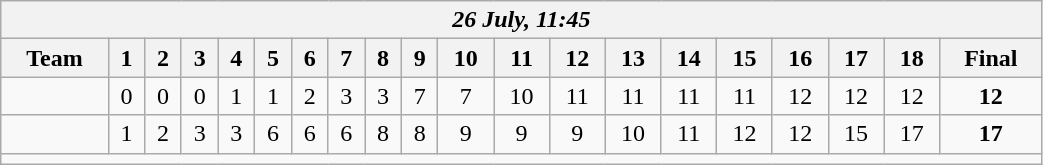<table class=wikitable style="text-align:center; width: 55%">
<tr>
<th colspan=20><em>26 July, 11:45</em></th>
</tr>
<tr>
<th>Team</th>
<th>1</th>
<th>2</th>
<th>3</th>
<th>4</th>
<th>5</th>
<th>6</th>
<th>7</th>
<th>8</th>
<th>9</th>
<th>10</th>
<th>11</th>
<th>12</th>
<th>13</th>
<th>14</th>
<th>15</th>
<th>16</th>
<th>17</th>
<th>18</th>
<th>Final</th>
</tr>
<tr>
<td align=left></td>
<td>0</td>
<td>0</td>
<td>0</td>
<td>1</td>
<td>1</td>
<td>2</td>
<td>3</td>
<td>3</td>
<td>7</td>
<td>7</td>
<td>10</td>
<td>11</td>
<td>11</td>
<td>11</td>
<td>11</td>
<td>12</td>
<td>12</td>
<td>12</td>
<td><strong>12</strong></td>
</tr>
<tr>
<td align=left><strong></strong></td>
<td>1</td>
<td>2</td>
<td>3</td>
<td>3</td>
<td>6</td>
<td>6</td>
<td>6</td>
<td>8</td>
<td>8</td>
<td>9</td>
<td>9</td>
<td>9</td>
<td>10</td>
<td>11</td>
<td>12</td>
<td>12</td>
<td>15</td>
<td>17</td>
<td><strong>17</strong></td>
</tr>
<tr>
<td colspan=20></td>
</tr>
</table>
